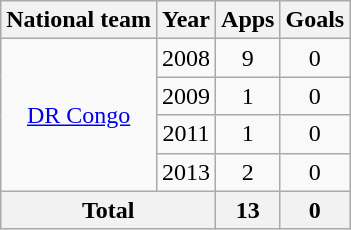<table class=wikitable style=text-align:center>
<tr>
<th>National team</th>
<th>Year</th>
<th>Apps</th>
<th>Goals</th>
</tr>
<tr>
<td rowspan="4"><a href='#'>DR Congo</a></td>
<td>2008</td>
<td>9</td>
<td>0</td>
</tr>
<tr>
<td>2009</td>
<td>1</td>
<td>0</td>
</tr>
<tr>
<td>2011</td>
<td>1</td>
<td>0</td>
</tr>
<tr>
<td>2013</td>
<td>2</td>
<td>0</td>
</tr>
<tr>
<th colspan="2">Total</th>
<th>13</th>
<th>0</th>
</tr>
</table>
